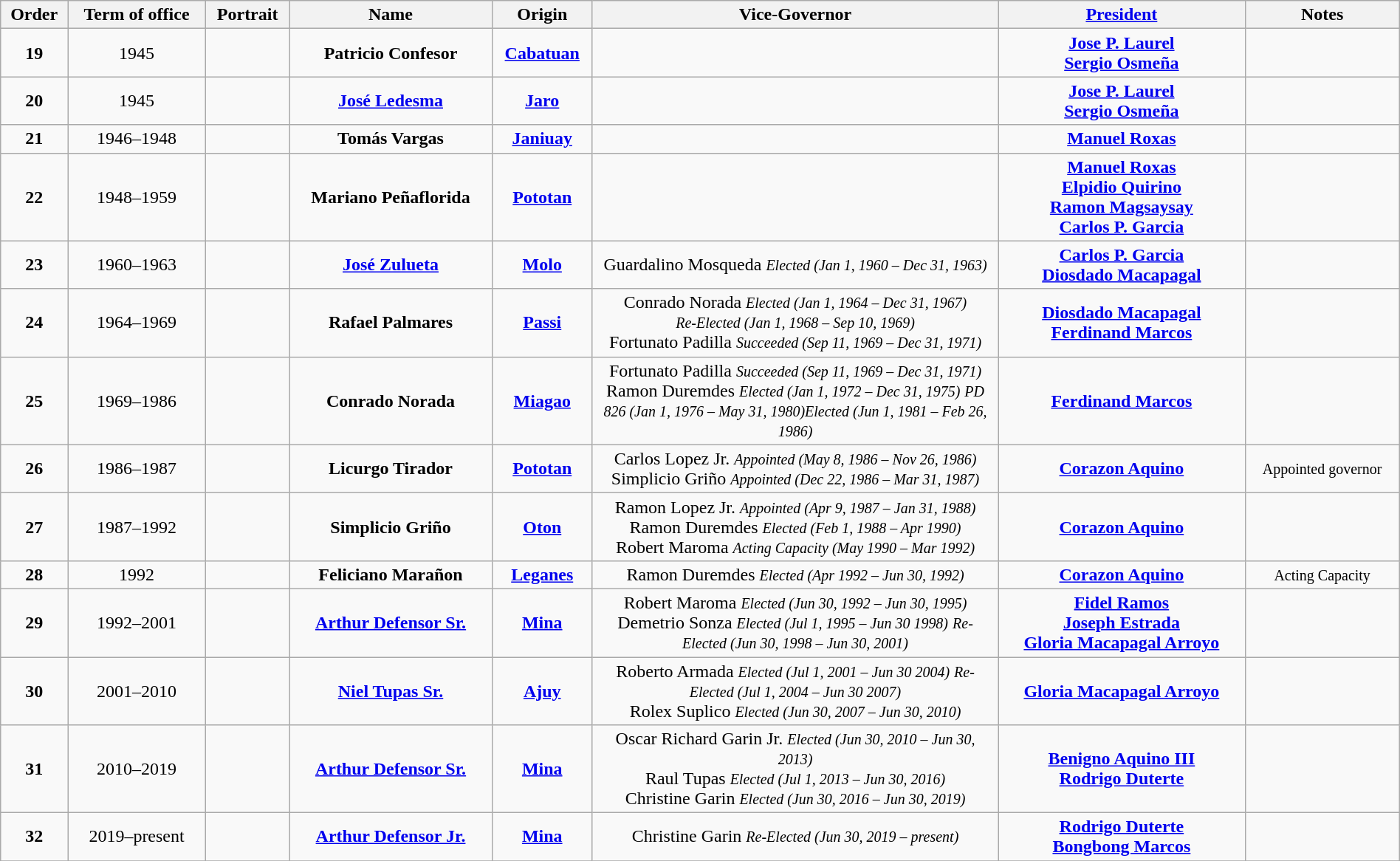<table class="wikitable" style="text-align: center; width:100%">
<tr>
<th>Order</th>
<th>Term of office</th>
<th>Portrait</th>
<th>Name</th>
<th>Origin</th>
<th width=29%>Vice-Governor</th>
<th><a href='#'>President</a></th>
<th>Notes</th>
</tr>
<tr>
<td><strong>19</strong></td>
<td>1945</td>
<td></td>
<td><strong>Patricio Confesor</strong></td>
<td><a href='#'><strong>Cabatuan</strong></a></td>
<td></td>
<td> <strong><a href='#'>Jose P. Laurel</a></strong> <br>  <strong><a href='#'>Sergio Osmeña</a></strong></td>
<td></td>
</tr>
<tr>
<td><strong>20</strong></td>
<td>1945</td>
<td></td>
<td><strong><a href='#'>José Ledesma</a></strong></td>
<td><a href='#'><strong>Jaro</strong></a></td>
<td></td>
<td> <strong><a href='#'>Jose P. Laurel</a></strong> <br>  <strong><a href='#'>Sergio Osmeña</a></strong></td>
<td></td>
</tr>
<tr>
<td><strong>21</strong></td>
<td>1946–1948</td>
<td></td>
<td><strong>Tomás Vargas</strong></td>
<td><a href='#'><strong>Janiuay</strong></a></td>
<td></td>
<td> <strong><a href='#'>Manuel Roxas</a></strong></td>
<td></td>
</tr>
<tr>
<td><strong>22</strong></td>
<td>1948–1959</td>
<td></td>
<td><strong>Mariano Peñaflorida</strong></td>
<td><a href='#'><strong>Pototan</strong></a></td>
<td></td>
<td> <strong><a href='#'>Manuel Roxas</a></strong> <br> <strong><a href='#'>Elpidio Quirino</a></strong><br> <strong><a href='#'>Ramon Magsaysay</a></strong><br> <strong><a href='#'>Carlos P. Garcia</a></strong></td>
<td></td>
</tr>
<tr>
<td><strong>23</strong></td>
<td>1960–1963</td>
<td></td>
<td><strong><a href='#'>José Zulueta</a></strong></td>
<td><a href='#'><strong>Molo</strong></a></td>
<td>Guardalino Mosqueda <small><em>Elected (Jan 1, 1960 – Dec 31, 1963)</em></small></td>
<td> <strong><a href='#'>Carlos P. Garcia</a></strong> <br>  <strong><a href='#'>Diosdado Macapagal</a></strong></td>
<td></td>
</tr>
<tr>
<td><strong>24</strong></td>
<td>1964–1969</td>
<td></td>
<td><strong>Rafael Palmares</strong></td>
<td><a href='#'><strong>Passi</strong></a></td>
<td>Conrado Norada <small><em>Elected (Jan 1, 1964 – Dec 31, 1967)</em></small><br><small><em>Re-Elected (Jan 1, 1968 – Sep 10, 1969)</em></small><br>Fortunato Padilla <small><em>Succeeded (Sep 11, 1969 – Dec 31, 1971)</em></small></td>
<td> <strong><a href='#'>Diosdado Macapagal</a></strong> <br> <strong><a href='#'>Ferdinand Marcos</a></strong></td>
<td></td>
</tr>
<tr>
<td><strong>25</strong></td>
<td>1969–1986</td>
<td></td>
<td><strong>Conrado Norada</strong></td>
<td><strong><a href='#'>Miagao</a></strong></td>
<td>Fortunato Padilla <small><em>Succeeded (Sep 11, 1969 – Dec 31, 1971)</em></small><br>Ramon Duremdes <small><em>Elected (Jan 1, 1972 – Dec 31, 1975)</em></small> <small><em>PD 826 (Jan 1, 1976 – May 31, 1980)</em></small><small><em>Elected (Jun 1, 1981 – Feb 26, 1986)</em></small></td>
<td> <strong><a href='#'>Ferdinand Marcos</a></strong></td>
<td></td>
</tr>
<tr>
<td><strong>26</strong></td>
<td>1986–1987</td>
<td></td>
<td><strong>Licurgo Tirador</strong></td>
<td><a href='#'><strong>Pototan</strong></a></td>
<td>Carlos Lopez Jr. <small><em>Appointed (May 8, 1986 – Nov 26, 1986)</em></small><br> Simplicio Griño <small><em>Appointed (Dec 22, 1986 – Mar 31, 1987)</em></small></td>
<td> <strong><a href='#'>Corazon Aquino</a></strong></td>
<td><small>Appointed governor</small></td>
</tr>
<tr>
<td><strong>27</strong></td>
<td>1987–1992</td>
<td></td>
<td><strong>Simplicio Griño</strong></td>
<td><a href='#'><strong>Oton</strong></a></td>
<td>Ramon Lopez Jr. <small><em>Appointed (Apr 9, 1987 – Jan 31, 1988)</em></small><br>Ramon Duremdes <small><em>Elected (Feb 1, 1988 – Apr 1990)</em></small><br>Robert Maroma <small><em>Acting Capacity (May 1990 – Mar 1992)</em></small></td>
<td> <strong><a href='#'>Corazon Aquino</a></strong></td>
<td></td>
</tr>
<tr>
<td><strong>28</strong></td>
<td>1992</td>
<td></td>
<td><strong>Feliciano Marañon</strong></td>
<td><a href='#'><strong>Leganes</strong></a></td>
<td>Ramon Duremdes <small><em>Elected (Apr 1992 – Jun 30, 1992)</em></small></td>
<td> <strong><a href='#'>Corazon Aquino</a></strong></td>
<td><small>Acting Capacity</small></td>
</tr>
<tr>
<td><strong>29</strong></td>
<td>1992–2001</td>
<td></td>
<td><strong><a href='#'>Arthur Defensor Sr.</a></strong></td>
<td><a href='#'><strong>Mina</strong></a></td>
<td>Robert Maroma <small><em>Elected (Jun 30, 1992 – Jun 30, 1995)</em></small><br>Demetrio Sonza <small><em>Elected (Jul 1, 1995 – Jun 30 1998)</em></small> <small><em>Re-Elected (Jun 30, 1998 – Jun 30, 2001)</em></small></td>
<td> <strong><a href='#'>Fidel Ramos</a></strong> <br> <strong><a href='#'>Joseph Estrada</a></strong> <br> <strong><a href='#'>Gloria Macapagal Arroyo</a></strong></td>
<td></td>
</tr>
<tr>
<td><strong>30</strong></td>
<td>2001–2010</td>
<td></td>
<td><strong><a href='#'>Niel Tupas Sr.</a></strong></td>
<td><a href='#'><strong>Ajuy</strong></a></td>
<td>Roberto Armada <small><em>Elected (Jul 1, 2001 – Jun 30 2004)</em></small> <small><em>Re-Elected (Jul 1, 2004 – Jun 30 2007)</em></small><br>Rolex Suplico <small><em>Elected (Jun 30, 2007 – Jun 30, 2010)</em></small></td>
<td> <strong><a href='#'>Gloria Macapagal Arroyo</a></strong></td>
<td></td>
</tr>
<tr>
<td><strong>31</strong></td>
<td>2010–2019</td>
<td></td>
<td><strong><a href='#'>Arthur Defensor Sr.</a></strong></td>
<td><a href='#'><strong>Mina</strong></a></td>
<td>Oscar Richard Garin Jr. <small><em>Elected (Jun 30, 2010 – Jun 30, 2013)</em></small><br>Raul Tupas <small><em>Elected (Jul 1, 2013 – Jun 30, 2016)</em></small><br>Christine Garin <small><em>Elected (Jun 30, 2016 – Jun 30, 2019)</em></small></td>
<td> <strong><a href='#'>Benigno Aquino III</a></strong> <br>  <strong><a href='#'>Rodrigo Duterte</a></strong></td>
<td></td>
</tr>
<tr>
<td><strong>32</strong></td>
<td>2019–present</td>
<td></td>
<td><strong><a href='#'>Arthur Defensor Jr.</a></strong></td>
<td><a href='#'><strong>Mina</strong></a></td>
<td>Christine Garin <small><em>Re-Elected (Jun 30, 2019 – present)</em></small></td>
<td> <strong><a href='#'>Rodrigo Duterte</a></strong> <br> <strong><a href='#'>Bongbong Marcos</a></strong></td>
<td></td>
</tr>
<tr>
</tr>
</table>
